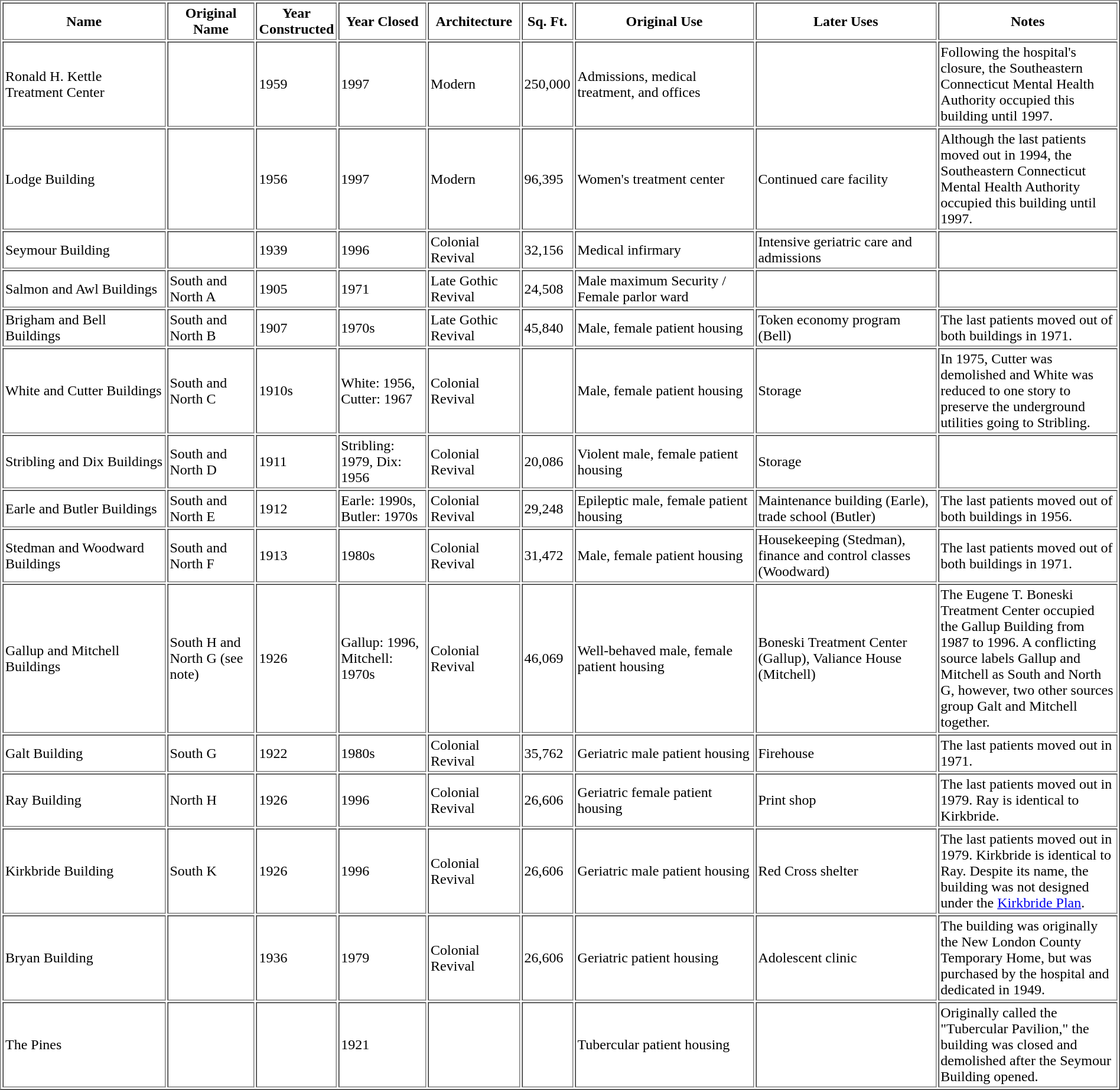<table border="1" cellpadding="2">
<tr>
<th scope="col" width="200px">Name</th>
<th scope="col" width="100px">Original Name</th>
<th scope="col" width="50px">Year Constructed</th>
<th scope="col" width="100px">Year Closed</th>
<th scope="col" width="100px">Architecture</th>
<th scope="col" width="50px">Sq. Ft.</th>
<th scope="col" width="220px">Original Use</th>
<th scope="col" width="220px">Later Uses</th>
<th scope="col" width="220px">Notes</th>
</tr>
<tr>
<td>Ronald H. Kettle Treatment Center</td>
<td></td>
<td>1959</td>
<td>1997</td>
<td>Modern</td>
<td>250,000</td>
<td>Admissions, medical treatment, and offices</td>
<td></td>
<td>Following the hospital's closure, the Southeastern Connecticut Mental Health Authority occupied this building until 1997.</td>
</tr>
<tr>
<td>Lodge Building</td>
<td></td>
<td>1956</td>
<td>1997</td>
<td>Modern</td>
<td>96,395</td>
<td>Women's treatment center</td>
<td>Continued care facility</td>
<td>Although the last patients moved out in 1994, the Southeastern Connecticut Mental Health Authority occupied this building until 1997.</td>
</tr>
<tr>
<td>Seymour Building</td>
<td></td>
<td>1939</td>
<td>1996</td>
<td>Colonial Revival</td>
<td>32,156</td>
<td>Medical infirmary</td>
<td>Intensive geriatric care and admissions</td>
<td></td>
</tr>
<tr>
<td>Salmon and Awl Buildings</td>
<td>South and North A</td>
<td>1905</td>
<td>1971</td>
<td>Late Gothic Revival</td>
<td>24,508</td>
<td>Male maximum Security / Female parlor ward</td>
<td></td>
<td></td>
</tr>
<tr>
<td>Brigham and Bell Buildings</td>
<td>South and North B</td>
<td>1907</td>
<td>1970s</td>
<td>Late Gothic Revival</td>
<td>45,840</td>
<td>Male, female patient housing</td>
<td>Token economy program (Bell)</td>
<td>The last patients moved out of both buildings in 1971.</td>
</tr>
<tr>
<td>White and Cutter Buildings</td>
<td>South and North C</td>
<td>1910s</td>
<td>White: 1956, Cutter: 1967</td>
<td>Colonial Revival</td>
<td></td>
<td>Male, female patient housing</td>
<td>Storage</td>
<td>In 1975, Cutter was demolished and White was reduced to one story to preserve the underground utilities going to Stribling.</td>
</tr>
<tr>
<td>Stribling and Dix Buildings</td>
<td>South and North D</td>
<td>1911</td>
<td>Stribling: 1979, Dix: 1956</td>
<td>Colonial Revival</td>
<td>20,086</td>
<td>Violent male, female patient housing</td>
<td>Storage</td>
<td></td>
</tr>
<tr>
<td>Earle and Butler Buildings</td>
<td>South and North E</td>
<td>1912</td>
<td>Earle: 1990s, Butler: 1970s</td>
<td>Colonial Revival</td>
<td>29,248</td>
<td>Epileptic male, female patient housing</td>
<td>Maintenance building (Earle), trade school (Butler)</td>
<td>The last patients moved out of both buildings in 1956.</td>
</tr>
<tr>
<td>Stedman and Woodward Buildings</td>
<td>South and North F</td>
<td>1913</td>
<td>1980s</td>
<td>Colonial Revival</td>
<td>31,472</td>
<td>Male, female patient housing</td>
<td>Housekeeping (Stedman), finance and control classes (Woodward)</td>
<td>The last patients moved out of both buildings in 1971.</td>
</tr>
<tr>
<td>Gallup and Mitchell Buildings</td>
<td>South H and North G (see note)</td>
<td>1926</td>
<td>Gallup: 1996, Mitchell: 1970s</td>
<td>Colonial Revival</td>
<td>46,069</td>
<td>Well-behaved male, female patient housing</td>
<td>Boneski Treatment Center (Gallup), Valiance House (Mitchell)</td>
<td>The Eugene T. Boneski Treatment Center occupied the Gallup Building from 1987 to 1996. A conflicting source labels Gallup and Mitchell as South and North G, however, two other sources group Galt and Mitchell together.</td>
</tr>
<tr>
<td>Galt Building</td>
<td>South G</td>
<td>1922</td>
<td>1980s</td>
<td>Colonial Revival</td>
<td>35,762</td>
<td>Geriatric male patient housing</td>
<td>Firehouse</td>
<td>The last patients moved out in 1971.</td>
</tr>
<tr>
<td>Ray Building</td>
<td>North H</td>
<td>1926</td>
<td>1996</td>
<td>Colonial Revival</td>
<td>26,606</td>
<td>Geriatric female patient housing</td>
<td>Print shop</td>
<td>The last patients moved out in 1979. Ray is identical to Kirkbride.</td>
</tr>
<tr>
<td>Kirkbride Building</td>
<td>South K</td>
<td>1926</td>
<td>1996</td>
<td>Colonial Revival</td>
<td>26,606</td>
<td>Geriatric male patient housing</td>
<td>Red Cross shelter</td>
<td>The last patients moved out in 1979. Kirkbride is identical to Ray. Despite its name, the building was not designed under the <a href='#'>Kirkbride Plan</a>.</td>
</tr>
<tr>
<td>Bryan Building</td>
<td></td>
<td>1936</td>
<td>1979</td>
<td>Colonial Revival</td>
<td>26,606</td>
<td>Geriatric patient housing</td>
<td>Adolescent clinic</td>
<td>The building was originally the New London County Temporary Home, but was purchased by the hospital and dedicated in 1949.</td>
</tr>
<tr>
<td>The Pines</td>
<td></td>
<td></td>
<td>1921</td>
<td></td>
<td></td>
<td>Tubercular patient housing</td>
<td></td>
<td>Originally called the "Tubercular Pavilion," the building was closed and demolished after the Seymour Building opened.</td>
</tr>
</table>
